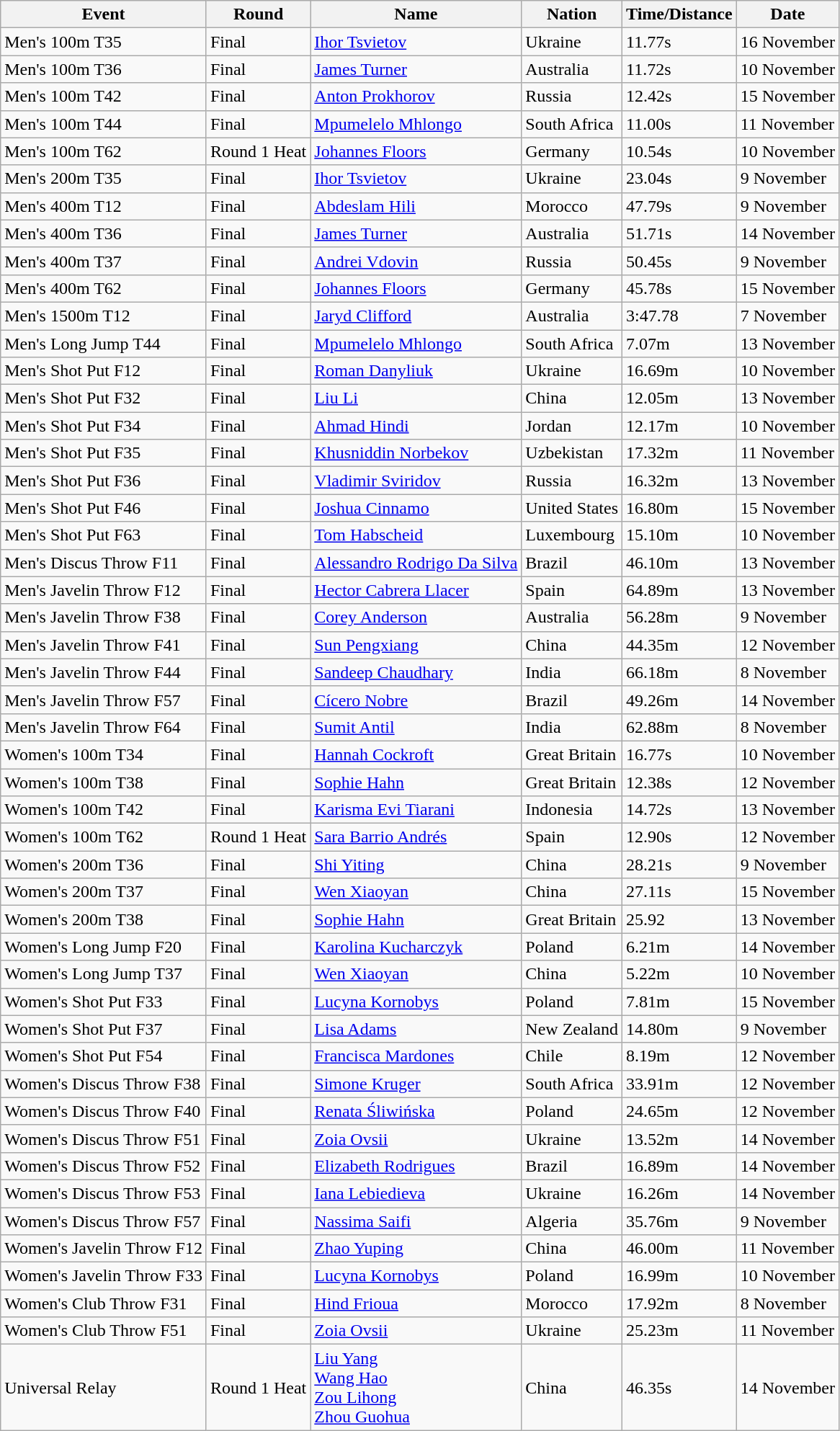<table class="wikitable sortable">
<tr>
<th>Event</th>
<th>Round</th>
<th>Name</th>
<th>Nation</th>
<th>Time/Distance</th>
<th>Date</th>
</tr>
<tr>
<td>Men's 100m T35</td>
<td>Final</td>
<td><a href='#'>Ihor Tsvietov</a></td>
<td> Ukraine</td>
<td>11.77s</td>
<td>16 November</td>
</tr>
<tr>
<td>Men's 100m T36</td>
<td>Final</td>
<td><a href='#'>James Turner</a></td>
<td> Australia</td>
<td>11.72s</td>
<td>10 November</td>
</tr>
<tr>
<td>Men's 100m T42</td>
<td>Final</td>
<td><a href='#'>Anton Prokhorov</a></td>
<td> Russia</td>
<td>12.42s</td>
<td>15 November</td>
</tr>
<tr>
<td>Men's 100m T44</td>
<td>Final</td>
<td><a href='#'>Mpumelelo Mhlongo</a></td>
<td> South Africa</td>
<td>11.00s</td>
<td>11 November</td>
</tr>
<tr>
<td>Men's 100m T62</td>
<td>Round 1 Heat</td>
<td><a href='#'>Johannes Floors</a></td>
<td> Germany</td>
<td>10.54s</td>
<td>10 November</td>
</tr>
<tr>
<td>Men's 200m T35</td>
<td>Final</td>
<td><a href='#'>Ihor Tsvietov</a></td>
<td> Ukraine</td>
<td>23.04s</td>
<td>9 November</td>
</tr>
<tr>
<td>Men's 400m T12</td>
<td>Final</td>
<td><a href='#'>Abdeslam Hili</a></td>
<td> Morocco</td>
<td>47.79s</td>
<td>9 November</td>
</tr>
<tr>
<td>Men's 400m T36</td>
<td>Final</td>
<td><a href='#'>James Turner</a></td>
<td> Australia</td>
<td>51.71s</td>
<td>14 November</td>
</tr>
<tr>
<td>Men's 400m T37</td>
<td>Final</td>
<td><a href='#'>Andrei Vdovin</a></td>
<td> Russia</td>
<td>50.45s</td>
<td>9 November</td>
</tr>
<tr>
<td>Men's 400m T62</td>
<td>Final</td>
<td><a href='#'>Johannes Floors</a></td>
<td> Germany</td>
<td>45.78s</td>
<td>15 November</td>
</tr>
<tr>
<td>Men's 1500m T12</td>
<td>Final</td>
<td><a href='#'>Jaryd Clifford</a></td>
<td> Australia</td>
<td>3:47.78</td>
<td>7 November</td>
</tr>
<tr>
<td>Men's Long Jump T44</td>
<td>Final</td>
<td><a href='#'>Mpumelelo Mhlongo</a></td>
<td> South Africa</td>
<td>7.07m</td>
<td>13 November</td>
</tr>
<tr>
<td>Men's Shot Put F12</td>
<td>Final</td>
<td><a href='#'>Roman Danyliuk</a></td>
<td> Ukraine</td>
<td>16.69m</td>
<td>10 November</td>
</tr>
<tr>
<td>Men's Shot Put F32</td>
<td>Final</td>
<td><a href='#'>Liu Li</a></td>
<td> China</td>
<td>12.05m</td>
<td>13 November</td>
</tr>
<tr>
<td>Men's Shot Put F34</td>
<td>Final</td>
<td><a href='#'>Ahmad Hindi</a></td>
<td> Jordan</td>
<td>12.17m</td>
<td>10 November</td>
</tr>
<tr>
<td>Men's Shot Put F35</td>
<td>Final</td>
<td><a href='#'>Khusniddin Norbekov</a></td>
<td> Uzbekistan</td>
<td>17.32m</td>
<td>11 November</td>
</tr>
<tr>
<td>Men's Shot Put F36</td>
<td>Final</td>
<td><a href='#'>Vladimir Sviridov</a></td>
<td> Russia</td>
<td>16.32m</td>
<td>13 November</td>
</tr>
<tr>
<td>Men's Shot Put F46</td>
<td>Final</td>
<td><a href='#'>Joshua Cinnamo</a></td>
<td> United States</td>
<td>16.80m</td>
<td>15 November</td>
</tr>
<tr>
<td>Men's Shot Put F63</td>
<td>Final</td>
<td><a href='#'>Tom Habscheid</a></td>
<td> Luxembourg</td>
<td>15.10m</td>
<td>10 November</td>
</tr>
<tr>
<td>Men's Discus Throw F11</td>
<td>Final</td>
<td><a href='#'>Alessandro Rodrigo Da Silva</a></td>
<td> Brazil</td>
<td>46.10m</td>
<td>13 November</td>
</tr>
<tr>
<td>Men's Javelin Throw F12</td>
<td>Final</td>
<td><a href='#'>Hector Cabrera Llacer</a></td>
<td> Spain</td>
<td>64.89m</td>
<td>13 November</td>
</tr>
<tr>
<td>Men's Javelin Throw F38</td>
<td>Final</td>
<td><a href='#'>Corey Anderson</a></td>
<td> Australia</td>
<td>56.28m</td>
<td>9 November</td>
</tr>
<tr>
<td>Men's Javelin Throw F41</td>
<td>Final</td>
<td><a href='#'>Sun Pengxiang</a></td>
<td> China</td>
<td>44.35m</td>
<td>12 November</td>
</tr>
<tr>
<td>Men's Javelin Throw F44</td>
<td>Final</td>
<td><a href='#'>Sandeep Chaudhary</a></td>
<td> India</td>
<td>66.18m</td>
<td>8 November</td>
</tr>
<tr>
<td>Men's Javelin Throw F57</td>
<td>Final</td>
<td><a href='#'>Cícero Nobre</a></td>
<td> Brazil</td>
<td>49.26m</td>
<td>14 November</td>
</tr>
<tr>
<td>Men's Javelin Throw F64</td>
<td>Final</td>
<td><a href='#'>Sumit Antil</a></td>
<td> India</td>
<td>62.88m</td>
<td>8 November</td>
</tr>
<tr>
<td>Women's 100m T34</td>
<td>Final</td>
<td><a href='#'>Hannah Cockroft</a></td>
<td> Great Britain</td>
<td>16.77s</td>
<td>10 November</td>
</tr>
<tr>
<td>Women's 100m T38</td>
<td>Final</td>
<td><a href='#'>Sophie Hahn</a></td>
<td> Great Britain</td>
<td>12.38s</td>
<td>12 November</td>
</tr>
<tr>
<td>Women's 100m T42</td>
<td>Final</td>
<td><a href='#'>Karisma Evi Tiarani</a></td>
<td> Indonesia</td>
<td>14.72s</td>
<td>13 November</td>
</tr>
<tr>
<td>Women's 100m T62</td>
<td>Round 1 Heat</td>
<td><a href='#'>Sara Barrio Andrés</a></td>
<td> Spain</td>
<td>12.90s</td>
<td>12 November</td>
</tr>
<tr>
<td>Women's 200m T36</td>
<td>Final</td>
<td><a href='#'>Shi Yiting</a></td>
<td> China</td>
<td>28.21s</td>
<td>9 November</td>
</tr>
<tr>
<td>Women's 200m T37</td>
<td>Final</td>
<td><a href='#'>Wen Xiaoyan</a></td>
<td> China</td>
<td>27.11s</td>
<td>15 November</td>
</tr>
<tr>
<td>Women's 200m T38</td>
<td>Final</td>
<td><a href='#'>Sophie Hahn</a></td>
<td> Great Britain</td>
<td>25.92</td>
<td>13 November</td>
</tr>
<tr>
<td>Women's Long Jump F20</td>
<td>Final</td>
<td><a href='#'>Karolina Kucharczyk</a></td>
<td> Poland</td>
<td>6.21m</td>
<td>14 November</td>
</tr>
<tr>
<td>Women's Long Jump T37</td>
<td>Final</td>
<td><a href='#'>Wen Xiaoyan</a></td>
<td> China</td>
<td>5.22m</td>
<td>10 November</td>
</tr>
<tr>
<td>Women's Shot Put F33</td>
<td>Final</td>
<td><a href='#'>Lucyna Kornobys</a></td>
<td> Poland</td>
<td>7.81m</td>
<td>15 November</td>
</tr>
<tr>
<td>Women's Shot Put F37</td>
<td>Final</td>
<td><a href='#'>Lisa Adams</a></td>
<td> New Zealand</td>
<td>14.80m</td>
<td>9 November</td>
</tr>
<tr>
<td>Women's Shot Put F54</td>
<td>Final</td>
<td><a href='#'>Francisca Mardones</a></td>
<td> Chile</td>
<td>8.19m</td>
<td>12 November</td>
</tr>
<tr>
<td>Women's Discus Throw F38</td>
<td>Final</td>
<td><a href='#'>Simone Kruger</a></td>
<td> South Africa</td>
<td>33.91m</td>
<td>12 November</td>
</tr>
<tr>
<td>Women's Discus Throw F40</td>
<td>Final</td>
<td><a href='#'>Renata Śliwińska</a></td>
<td> Poland</td>
<td>24.65m</td>
<td>12 November</td>
</tr>
<tr>
<td>Women's Discus Throw F51</td>
<td>Final</td>
<td><a href='#'>Zoia Ovsii</a></td>
<td> Ukraine</td>
<td>13.52m</td>
<td>14 November</td>
</tr>
<tr>
<td>Women's Discus Throw F52</td>
<td>Final</td>
<td><a href='#'>Elizabeth Rodrigues</a></td>
<td> Brazil</td>
<td>16.89m</td>
<td>14 November</td>
</tr>
<tr>
<td>Women's Discus Throw F53</td>
<td>Final</td>
<td><a href='#'>Iana Lebiedieva</a></td>
<td> Ukraine</td>
<td>16.26m</td>
<td>14 November</td>
</tr>
<tr>
<td>Women's Discus Throw F57</td>
<td>Final</td>
<td><a href='#'>Nassima Saifi</a></td>
<td> Algeria</td>
<td>35.76m</td>
<td>9 November</td>
</tr>
<tr>
<td>Women's Javelin Throw F12</td>
<td>Final</td>
<td><a href='#'>Zhao Yuping</a></td>
<td> China</td>
<td>46.00m</td>
<td>11 November</td>
</tr>
<tr>
<td>Women's Javelin Throw F33</td>
<td>Final</td>
<td><a href='#'>Lucyna Kornobys</a></td>
<td> Poland</td>
<td>16.99m</td>
<td>10 November</td>
</tr>
<tr>
<td>Women's Club Throw F31</td>
<td>Final</td>
<td><a href='#'>Hind Frioua</a></td>
<td> Morocco</td>
<td>17.92m</td>
<td>8 November</td>
</tr>
<tr>
<td>Women's Club Throw F51</td>
<td>Final</td>
<td><a href='#'>Zoia Ovsii</a></td>
<td> Ukraine</td>
<td>25.23m</td>
<td>11 November</td>
</tr>
<tr>
<td>Universal  Relay</td>
<td>Round 1 Heat</td>
<td><a href='#'>Liu Yang</a><br><a href='#'>Wang Hao</a><br> <a href='#'>Zou Lihong</a><br> <a href='#'>Zhou Guohua</a></td>
<td> China</td>
<td>46.35s</td>
<td>14 November</td>
</tr>
</table>
